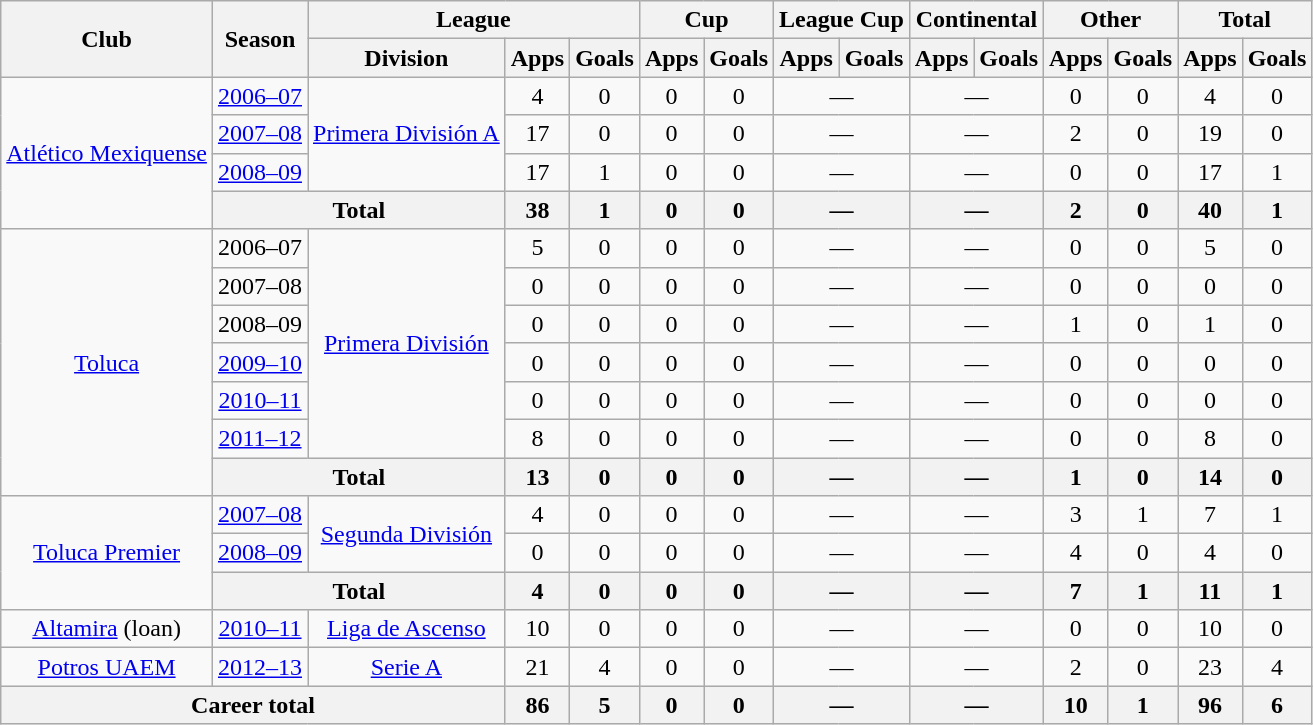<table class="wikitable" style="text-align:center">
<tr>
<th rowspan="2">Club</th>
<th rowspan="2">Season</th>
<th colspan="3">League</th>
<th colspan="2">Cup</th>
<th colspan="2">League Cup</th>
<th colspan="2">Continental</th>
<th colspan="2">Other</th>
<th colspan="2">Total</th>
</tr>
<tr>
<th>Division</th>
<th>Apps</th>
<th>Goals</th>
<th>Apps</th>
<th>Goals</th>
<th>Apps</th>
<th>Goals</th>
<th>Apps</th>
<th>Goals</th>
<th>Apps</th>
<th>Goals</th>
<th>Apps</th>
<th>Goals</th>
</tr>
<tr>
<td rowspan="4"><a href='#'>Atlético Mexiquense</a></td>
<td><a href='#'>2006–07</a></td>
<td rowspan="3"><a href='#'>Primera División A</a></td>
<td>4</td>
<td>0</td>
<td>0</td>
<td>0</td>
<td colspan="2">—</td>
<td colspan="2">—</td>
<td>0</td>
<td>0</td>
<td>4</td>
<td>0</td>
</tr>
<tr>
<td><a href='#'>2007–08</a></td>
<td>17</td>
<td>0</td>
<td>0</td>
<td>0</td>
<td colspan="2">—</td>
<td colspan="2">—</td>
<td>2</td>
<td>0</td>
<td>19</td>
<td>0</td>
</tr>
<tr>
<td><a href='#'>2008–09</a></td>
<td>17</td>
<td>1</td>
<td>0</td>
<td>0</td>
<td colspan="2">—</td>
<td colspan="2">—</td>
<td>0</td>
<td>0</td>
<td>17</td>
<td>1</td>
</tr>
<tr>
<th colspan="2">Total</th>
<th>38</th>
<th>1</th>
<th>0</th>
<th>0</th>
<th colspan="2">—</th>
<th colspan="2">—</th>
<th>2</th>
<th>0</th>
<th>40</th>
<th>1</th>
</tr>
<tr>
<td rowspan="7"><a href='#'>Toluca</a></td>
<td>2006–07</td>
<td rowspan="6"><a href='#'>Primera División</a></td>
<td>5</td>
<td>0</td>
<td>0</td>
<td>0</td>
<td colspan="2">—</td>
<td colspan="2">—</td>
<td>0</td>
<td>0</td>
<td>5</td>
<td>0</td>
</tr>
<tr>
<td>2007–08</td>
<td>0</td>
<td>0</td>
<td>0</td>
<td>0</td>
<td colspan="2">—</td>
<td colspan="2">—</td>
<td>0</td>
<td>0</td>
<td>0</td>
<td>0</td>
</tr>
<tr>
<td>2008–09</td>
<td>0</td>
<td>0</td>
<td>0</td>
<td>0</td>
<td colspan="2">—</td>
<td colspan="2">—</td>
<td>1</td>
<td>0</td>
<td>1</td>
<td>0</td>
</tr>
<tr>
<td><a href='#'>2009–10</a></td>
<td>0</td>
<td>0</td>
<td>0</td>
<td>0</td>
<td colspan="2">—</td>
<td colspan="2">—</td>
<td>0</td>
<td>0</td>
<td>0</td>
<td>0</td>
</tr>
<tr>
<td><a href='#'>2010–11</a></td>
<td>0</td>
<td>0</td>
<td>0</td>
<td>0</td>
<td colspan="2">—</td>
<td colspan="2">—</td>
<td>0</td>
<td>0</td>
<td>0</td>
<td>0</td>
</tr>
<tr>
<td><a href='#'>2011–12</a></td>
<td>8</td>
<td>0</td>
<td>0</td>
<td>0</td>
<td colspan="2">—</td>
<td colspan="2">—</td>
<td>0</td>
<td>0</td>
<td>8</td>
<td>0</td>
</tr>
<tr>
<th colspan="2">Total</th>
<th>13</th>
<th>0</th>
<th>0</th>
<th>0</th>
<th colspan="2">—</th>
<th colspan="2">—</th>
<th>1</th>
<th>0</th>
<th>14</th>
<th>0</th>
</tr>
<tr>
<td rowspan="3"><a href='#'>Toluca Premier</a></td>
<td><a href='#'>2007–08</a></td>
<td rowspan="2"><a href='#'>Segunda División</a></td>
<td>4</td>
<td>0</td>
<td>0</td>
<td>0</td>
<td colspan="2">—</td>
<td colspan="2">—</td>
<td>3</td>
<td>1</td>
<td>7</td>
<td>1</td>
</tr>
<tr>
<td><a href='#'>2008–09</a></td>
<td>0</td>
<td>0</td>
<td>0</td>
<td>0</td>
<td colspan="2">—</td>
<td colspan="2">—</td>
<td>4</td>
<td>0</td>
<td>4</td>
<td>0</td>
</tr>
<tr>
<th colspan="2">Total</th>
<th>4</th>
<th>0</th>
<th>0</th>
<th>0</th>
<th colspan="2">—</th>
<th colspan="2">—</th>
<th>7</th>
<th>1</th>
<th>11</th>
<th>1</th>
</tr>
<tr>
<td rowspan="1"><a href='#'>Altamira</a> (loan)</td>
<td><a href='#'>2010–11</a></td>
<td rowspan="1"><a href='#'>Liga de Ascenso</a></td>
<td>10</td>
<td>0</td>
<td>0</td>
<td>0</td>
<td colspan="2">—</td>
<td colspan="2">—</td>
<td>0</td>
<td>0</td>
<td>10</td>
<td>0</td>
</tr>
<tr>
<td rowspan="1"><a href='#'>Potros UAEM</a></td>
<td><a href='#'>2012–13</a></td>
<td rowspan="1"><a href='#'>Serie A</a></td>
<td>21</td>
<td>4</td>
<td>0</td>
<td>0</td>
<td colspan="2">—</td>
<td colspan="2">—</td>
<td>2</td>
<td>0</td>
<td>23</td>
<td>4</td>
</tr>
<tr>
<th colspan="3">Career total</th>
<th>86</th>
<th>5</th>
<th>0</th>
<th>0</th>
<th colspan="2">—</th>
<th colspan="2">—</th>
<th>10</th>
<th>1</th>
<th>96</th>
<th>6</th>
</tr>
</table>
